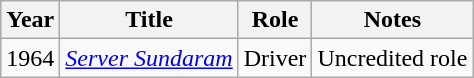<table class="wikitable sortable">
<tr>
<th scope="col">Year</th>
<th scope="col">Title</th>
<th scope="col">Role</th>
<th class="unsortable" scope="col">Notes</th>
</tr>
<tr>
<td>1964</td>
<td><em><a href='#'>Server Sundaram</a></em></td>
<td>Driver</td>
<td>Uncredited role</td>
</tr>
</table>
